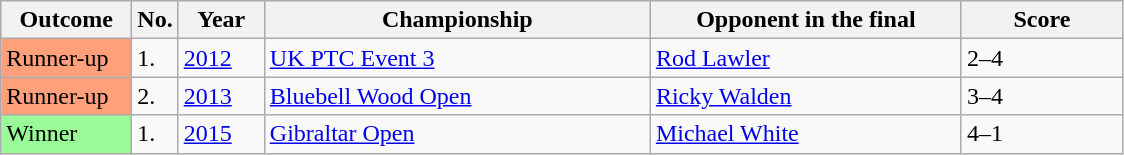<table class="sortable wikitable">
<tr>
<th width="80">Outcome</th>
<th width="20">No.</th>
<th width="50">Year</th>
<th width="250">Championship</th>
<th width="200">Opponent in the final</th>
<th width="100">Score</th>
</tr>
<tr>
<td style="background:#ffa07a;">Runner-up</td>
<td>1.</td>
<td><a href='#'>2012</a></td>
<td><a href='#'>UK PTC Event 3</a></td>
<td> <a href='#'>Rod Lawler</a></td>
<td>2–4</td>
</tr>
<tr>
<td style="background:#ffa07a;">Runner-up</td>
<td>2.</td>
<td><a href='#'>2013</a></td>
<td><a href='#'>Bluebell Wood Open</a></td>
<td> <a href='#'>Ricky Walden</a></td>
<td>3–4</td>
</tr>
<tr>
<td style="background:#98FB98;">Winner</td>
<td>1.</td>
<td><a href='#'>2015</a></td>
<td><a href='#'>Gibraltar Open</a></td>
<td> <a href='#'>Michael White</a></td>
<td>4–1</td>
</tr>
</table>
